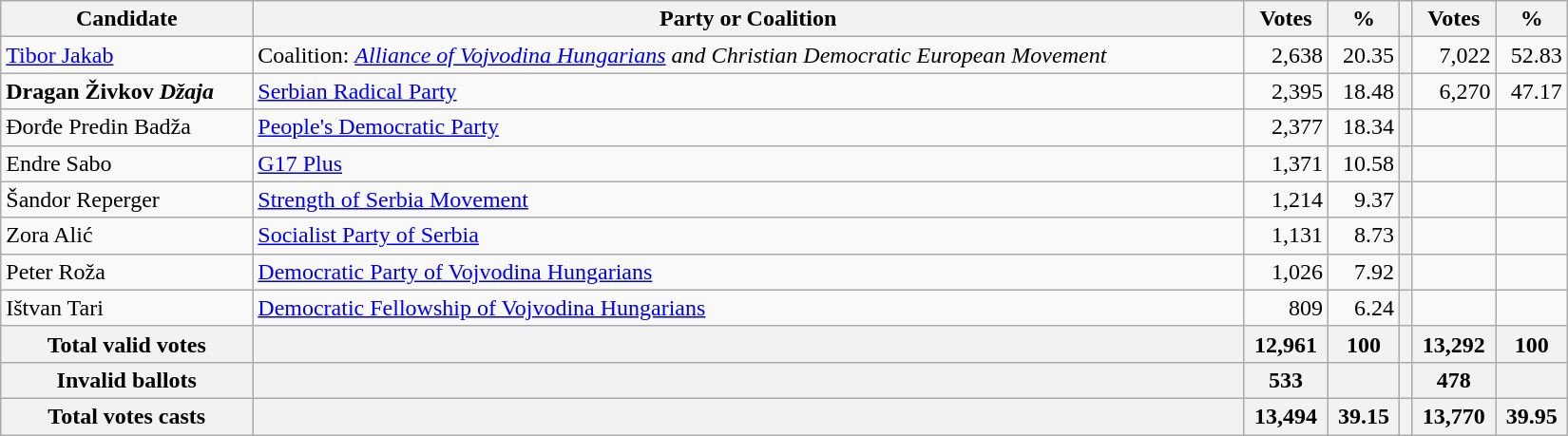<table style="width:1100px;" class="wikitable">
<tr>
<th>Candidate</th>
<th>Party or Coalition</th>
<th>Votes</th>
<th>%</th>
<th></th>
<th>Votes</th>
<th>%</th>
</tr>
<tr>
<td align="left"><a href='#'>Tibor Jakab</a></td>
<td align="left">Coalition: <em><a href='#'>Alliance of Vojvodina Hungarians</a> and Christian Democratic European Movement</em></td>
<td align="right">2,638</td>
<td align="right">20.35</td>
<th align="left"></th>
<td align="right">7,022</td>
<td align="right">52.83</td>
</tr>
<tr>
<td align="left"><strong>Dragan Živkov <em>Džaja<strong><em></td>
<td align="left"><a href='#'>Serbian Radical Party</a></td>
<td align="right">2,395</td>
<td align="right">18.48</td>
<th align="left"></th>
<td align="right">6,270</td>
<td align="right">47.17</td>
</tr>
<tr>
<td align="left">Đorđe Predin </em>Badža<em></td>
<td align="left"><a href='#'>People's Democratic Party</a></td>
<td align="right">2,377</td>
<td align="right">18.34</td>
<th align="left"></th>
<td align="right"></td>
<td align="right"></td>
</tr>
<tr>
<td align="left">Endre Sabo</td>
<td align="left"><a href='#'>G17 Plus</a></td>
<td align="right">1,371</td>
<td align="right">10.58</td>
<th align="left"></th>
<td align="right"></td>
<td align="right"></td>
</tr>
<tr>
<td align="left">Šandor Reperger</td>
<td align="left"><a href='#'>Strength of Serbia Movement</a></td>
<td align="right">1,214</td>
<td align="right">9.37</td>
<th align="left"></th>
<td align="right"></td>
<td align="right"></td>
</tr>
<tr>
<td align="left">Zora Alić</td>
<td align="left"><a href='#'>Socialist Party of Serbia</a></td>
<td align="right">1,131</td>
<td align="right">8.73</td>
<th align="left"></th>
<td align="right"></td>
<td align="right"></td>
</tr>
<tr>
<td align="left">Peter Roža</td>
<td align="left"><a href='#'>Democratic Party of Vojvodina Hungarians</a></td>
<td align="right">1,026</td>
<td align="right">7.92</td>
<th align="left"></th>
<td align="right"></td>
<td align="right"></td>
</tr>
<tr>
<td align="left">Ištvan Tari</td>
<td align="left"><a href='#'>Democratic Fellowship of Vojvodina Hungarians</a></td>
<td align="right">809</td>
<td align="right">6.24</td>
<th align="left"></th>
<td align="right"></td>
<td align="right"></td>
</tr>
<tr>
<th align="left">Total valid votes</th>
<th align="left"></th>
<th align="right">12,961</th>
<th align="right">100</th>
<th align="left"></th>
<th align="right">13,292</th>
<th align="right">100</th>
</tr>
<tr>
<th align="left">Invalid ballots</th>
<th align="left"></th>
<th align="right">533</th>
<th align="right"></th>
<th align="left"></th>
<th align="right">478</th>
<th align="right"></th>
</tr>
<tr>
<th align="left">Total votes casts</th>
<th align="left"></th>
<th align="right">13,494</th>
<th align="right">39.15</th>
<th align="left"></th>
<th align="right">13,770</th>
<th align="right">39.95</th>
</tr>
</table>
